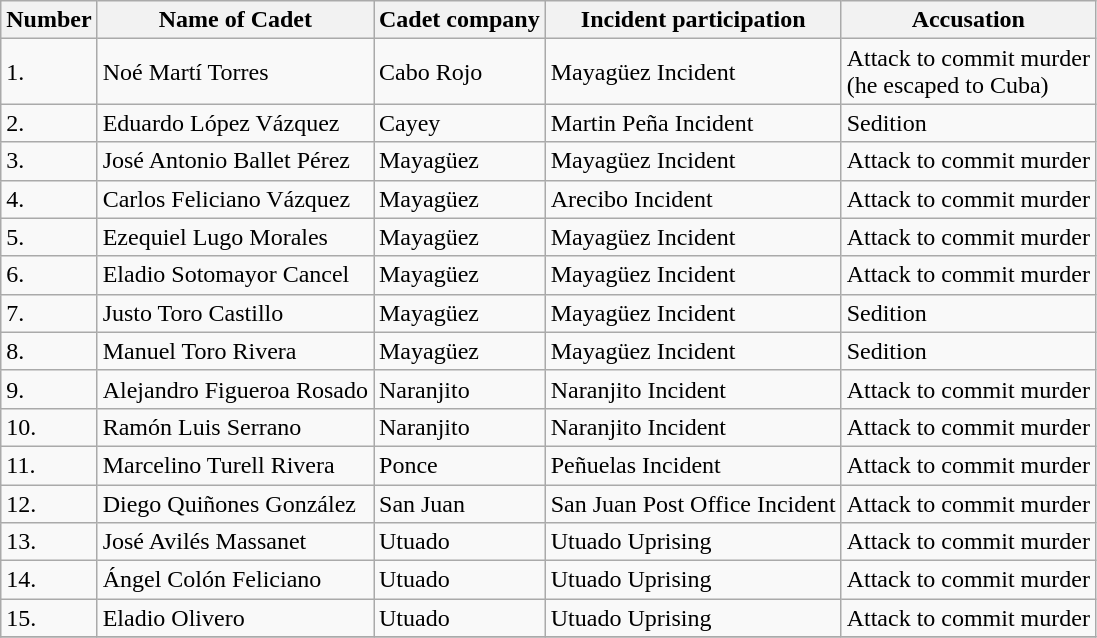<table class="wikitable">
<tr>
<th>Number</th>
<th>Name of Cadet</th>
<th>Cadet company</th>
<th>Incident participation</th>
<th>Accusation</th>
</tr>
<tr>
<td>1.</td>
<td>Noé Martí Torres</td>
<td>Cabo Rojo</td>
<td>Mayagüez Incident</td>
<td>Attack to commit murder<br>(he escaped to Cuba)</td>
</tr>
<tr>
<td>2.</td>
<td>Eduardo López Vázquez</td>
<td>Cayey</td>
<td>Martin Peña Incident</td>
<td>Sedition</td>
</tr>
<tr>
<td>3.</td>
<td>José Antonio Ballet Pérez</td>
<td>Mayagüez</td>
<td>Mayagüez Incident</td>
<td>Attack to commit murder</td>
</tr>
<tr>
<td>4.</td>
<td>Carlos Feliciano Vázquez</td>
<td>Mayagüez</td>
<td>Arecibo Incident</td>
<td>Attack to commit murder</td>
</tr>
<tr>
<td>5.</td>
<td>Ezequiel Lugo Morales</td>
<td>Mayagüez</td>
<td>Mayagüez Incident</td>
<td>Attack to commit murder</td>
</tr>
<tr>
<td>6.</td>
<td>Eladio Sotomayor Cancel</td>
<td>Mayagüez</td>
<td>Mayagüez Incident</td>
<td>Attack to commit murder</td>
</tr>
<tr>
<td>7.</td>
<td>Justo Toro Castillo</td>
<td>Mayagüez</td>
<td>Mayagüez Incident</td>
<td>Sedition</td>
</tr>
<tr>
<td>8.</td>
<td>Manuel Toro Rivera</td>
<td>Mayagüez</td>
<td>Mayagüez Incident</td>
<td>Sedition</td>
</tr>
<tr>
<td>9.</td>
<td>Alejandro Figueroa Rosado</td>
<td>Naranjito</td>
<td>Naranjito Incident</td>
<td>Attack to commit murder</td>
</tr>
<tr>
<td>10.</td>
<td>Ramón Luis Serrano</td>
<td>Naranjito</td>
<td>Naranjito Incident</td>
<td>Attack to commit murder</td>
</tr>
<tr>
<td>11.</td>
<td>Marcelino Turell Rivera</td>
<td>Ponce</td>
<td>Peñuelas Incident</td>
<td>Attack to commit murder</td>
</tr>
<tr>
<td>12.</td>
<td>Diego Quiñones González</td>
<td>San Juan</td>
<td>San Juan Post Office Incident</td>
<td>Attack to commit murder</td>
</tr>
<tr>
<td>13.</td>
<td>José Avilés Massanet</td>
<td>Utuado</td>
<td>Utuado Uprising</td>
<td>Attack to commit murder</td>
</tr>
<tr>
<td>14.</td>
<td>Ángel Colón Feliciano</td>
<td>Utuado</td>
<td>Utuado Uprising</td>
<td>Attack to commit murder</td>
</tr>
<tr>
<td>15.</td>
<td>Eladio Olivero</td>
<td>Utuado</td>
<td>Utuado Uprising</td>
<td>Attack to commit murder</td>
</tr>
<tr>
</tr>
</table>
